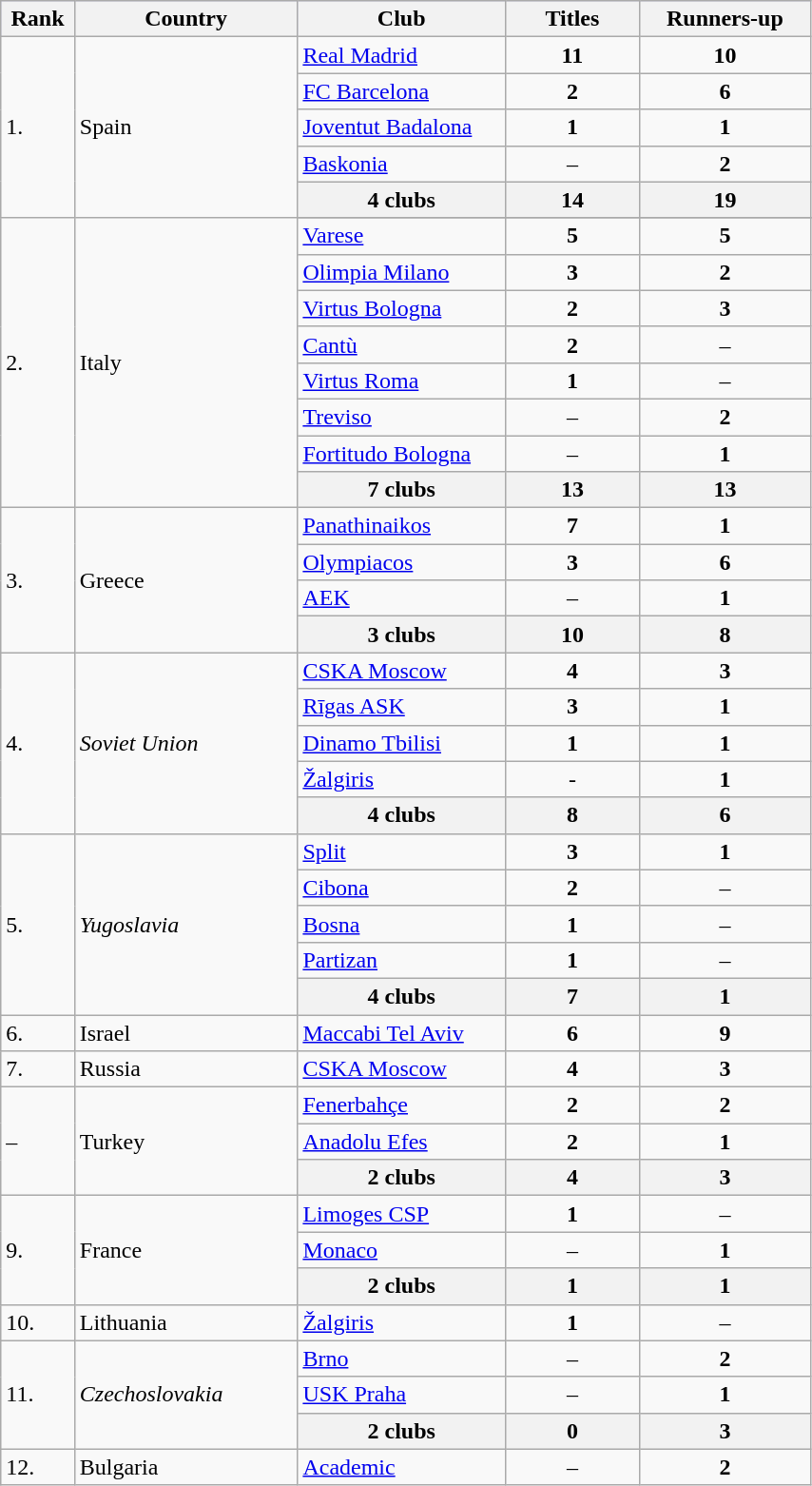<table class="wikitable" style="text-align: left; style="width=45%">
<tr bgcolor="#ccccff">
<th width=1%>Rank</th>
<th width=7%>Country</th>
<th width=7%>Club</th>
<th width=7%>Titles</th>
<th width=7%>Runners-up</th>
</tr>
<tr>
<td rowspan="5">1.</td>
<td rowspan="5"> Spain</td>
<td><a href='#'>Real Madrid</a></td>
<td align="center"><strong>11</strong></td>
<td align="center"><strong>10</strong></td>
</tr>
<tr>
<td><a href='#'>FC Barcelona</a></td>
<td align="center"><strong>2</strong></td>
<td align="center"><strong>6</strong></td>
</tr>
<tr>
<td><a href='#'>Joventut Badalona</a></td>
<td align="center"><strong>1</strong></td>
<td align="center"><strong>1</strong></td>
</tr>
<tr>
<td><a href='#'>Baskonia</a></td>
<td align="center">–</td>
<td align="center"><strong>2</strong></td>
</tr>
<tr>
<th>4 clubs</th>
<th>14</th>
<th>19</th>
</tr>
<tr>
<td rowspan="9">2.</td>
<td rowspan="9"> Italy</td>
</tr>
<tr>
<td><a href='#'>Varese</a></td>
<td align="center"><strong>5</strong></td>
<td align="center"><strong>5</strong></td>
</tr>
<tr>
<td><a href='#'>Olimpia Milano</a></td>
<td align="center"><strong>3</strong></td>
<td align="center"><strong>2</strong></td>
</tr>
<tr>
<td><a href='#'>Virtus Bologna</a></td>
<td align="center"><strong>2</strong></td>
<td align="center"><strong>3</strong></td>
</tr>
<tr>
<td><a href='#'>Cantù</a></td>
<td align="center"><strong>2</strong></td>
<td align="center">–</td>
</tr>
<tr>
<td><a href='#'>Virtus Roma</a></td>
<td align="center"><strong>1</strong></td>
<td align="center">–</td>
</tr>
<tr>
<td><a href='#'>Treviso</a></td>
<td align="center">–</td>
<td align="center"><strong>2</strong></td>
</tr>
<tr>
<td><a href='#'>Fortitudo Bologna</a></td>
<td align="center">–</td>
<td align="center"><strong>1</strong></td>
</tr>
<tr>
<th>7 clubs</th>
<th>13</th>
<th>13</th>
</tr>
<tr>
<td rowspan="4">3.</td>
<td rowspan="4"> Greece</td>
<td><a href='#'>Panathinaikos</a></td>
<td align="center"><strong>7</strong></td>
<td align="center"><strong>1</strong></td>
</tr>
<tr>
<td><a href='#'>Olympiacos</a></td>
<td align="center"><strong>3</strong></td>
<td align="center"><strong>6</strong></td>
</tr>
<tr>
<td><a href='#'>AEK</a></td>
<td align="center">–</td>
<td align="center"><strong>1</strong></td>
</tr>
<tr>
<th>3 clubs</th>
<th>10</th>
<th>8</th>
</tr>
<tr>
<td rowspan="5">4.</td>
<td rowspan="5"> <em>Soviet Union</em></td>
<td><a href='#'>CSKA Moscow</a></td>
<td align="center"><strong>4</strong></td>
<td align="center"><strong>3</strong></td>
</tr>
<tr>
<td><a href='#'>Rīgas ASK</a></td>
<td align="center"><strong>3</strong></td>
<td align="center"><strong>1</strong></td>
</tr>
<tr>
<td><a href='#'>Dinamo Tbilisi</a></td>
<td align="center"><strong>1</strong></td>
<td align="center"><strong>1</strong></td>
</tr>
<tr>
<td><a href='#'>Žalgiris</a></td>
<td align="center">-</td>
<td align="center"><strong>1</strong></td>
</tr>
<tr>
<th>4 clubs</th>
<th>8</th>
<th>6</th>
</tr>
<tr>
<td rowspan="5">5.</td>
<td rowspan="5"> <em>Yugoslavia</em></td>
<td><a href='#'>Split</a></td>
<td align="center"><strong>3</strong></td>
<td align="center"><strong>1</strong></td>
</tr>
<tr>
<td><a href='#'>Cibona</a></td>
<td align="center"><strong>2</strong></td>
<td align="center">–</td>
</tr>
<tr>
<td><a href='#'>Bosna</a></td>
<td align="center"><strong>1</strong></td>
<td align="center">–</td>
</tr>
<tr>
<td><a href='#'>Partizan</a></td>
<td align="center"><strong>1</strong></td>
<td align="center">–</td>
</tr>
<tr>
<th>4 clubs</th>
<th>7</th>
<th>1</th>
</tr>
<tr>
<td>6.</td>
<td> Israel</td>
<td><a href='#'>Maccabi Tel Aviv</a></td>
<td align="center"><strong>6</strong></td>
<td align="center"><strong>9</strong></td>
</tr>
<tr>
<td>7.</td>
<td> Russia</td>
<td><a href='#'>CSKA Moscow</a></td>
<td align="center"><strong>4</strong></td>
<td align="center"><strong>3</strong></td>
</tr>
<tr>
<td rowspan="3">–</td>
<td rowspan="3"> Turkey</td>
<td><a href='#'>Fenerbahçe</a></td>
<td align="center"><strong>2</strong></td>
<td align="center"><strong>2</strong></td>
</tr>
<tr>
<td><a href='#'>Anadolu Efes</a></td>
<td align="center"><strong>2</strong></td>
<td align="center"><strong>1</strong></td>
</tr>
<tr>
<th>2 clubs</th>
<th>4</th>
<th>3</th>
</tr>
<tr>
<td rowspan="3">9.</td>
<td rowspan="3"> France</td>
<td><a href='#'>Limoges CSP</a></td>
<td align="center"><strong>1</strong></td>
<td align="center">–</td>
</tr>
<tr>
<td><a href='#'>Monaco</a></td>
<td align="center">–</td>
<td align="center"><strong>1</strong></td>
</tr>
<tr>
<th>2 clubs</th>
<th>1</th>
<th>1</th>
</tr>
<tr>
<td>10.</td>
<td> Lithuania</td>
<td><a href='#'>Žalgiris</a></td>
<td align="center"><strong>1</strong></td>
<td align="center">–</td>
</tr>
<tr>
<td rowspan="3">11.</td>
<td rowspan="3"> <em>Czechoslovakia</em></td>
<td><a href='#'>Brno</a></td>
<td align="center">–</td>
<td align="center"><strong>2</strong></td>
</tr>
<tr>
<td><a href='#'>USK Praha</a></td>
<td align="center">–</td>
<td align="center"><strong>1</strong></td>
</tr>
<tr>
<th>2 clubs</th>
<th>0</th>
<th>3</th>
</tr>
<tr>
<td>12.</td>
<td> Bulgaria</td>
<td><a href='#'>Academic</a></td>
<td align="center">–</td>
<td align="center"><strong>2</strong></td>
</tr>
</table>
